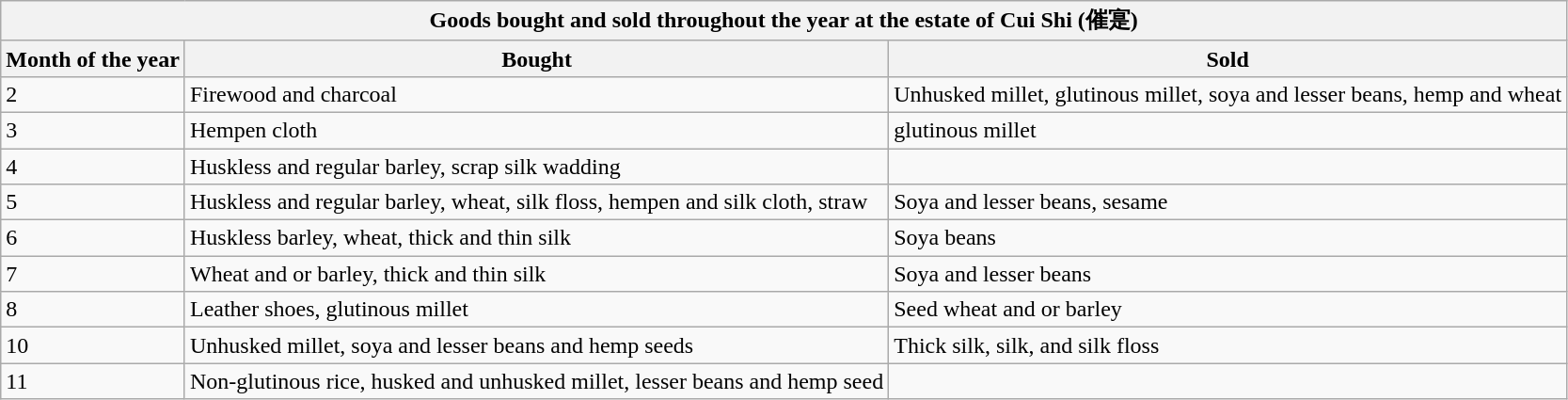<table class="wikitable" align="center">
<tr>
<th colspan=3 align="center">Goods bought and sold throughout the year at the estate of Cui Shi (催寔)</th>
</tr>
<tr>
<th>Month of the year</th>
<th>Bought</th>
<th>Sold</th>
</tr>
<tr>
<td>2</td>
<td>Firewood and charcoal</td>
<td>Unhusked millet, glutinous millet, soya and lesser beans, hemp and wheat</td>
</tr>
<tr>
<td>3</td>
<td>Hempen cloth</td>
<td>glutinous millet</td>
</tr>
<tr>
<td>4</td>
<td>Huskless and regular barley, scrap silk wadding</td>
<td></td>
</tr>
<tr>
<td>5</td>
<td>Huskless and regular barley, wheat, silk floss, hempen and silk cloth, straw</td>
<td>Soya and lesser beans, sesame</td>
</tr>
<tr>
<td>6</td>
<td>Huskless barley, wheat, thick and thin silk</td>
<td>Soya beans</td>
</tr>
<tr>
<td>7</td>
<td>Wheat and or barley, thick and thin silk</td>
<td>Soya and lesser beans</td>
</tr>
<tr>
<td>8</td>
<td>Leather shoes, glutinous millet</td>
<td>Seed wheat and or barley</td>
</tr>
<tr>
<td>10</td>
<td>Unhusked millet, soya and lesser beans and hemp seeds</td>
<td>Thick silk, silk, and silk floss</td>
</tr>
<tr>
<td>11</td>
<td>Non-glutinous rice, husked and unhusked millet, lesser beans and hemp seed</td>
<td></td>
</tr>
</table>
